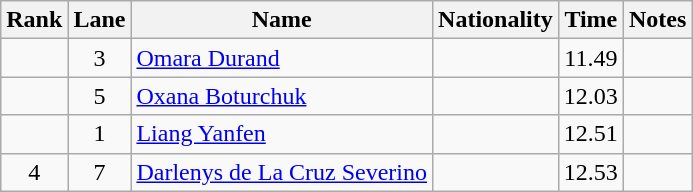<table class="wikitable sortable" style="text-align:center">
<tr>
<th>Rank</th>
<th>Lane</th>
<th>Name</th>
<th>Nationality</th>
<th>Time</th>
<th>Notes</th>
</tr>
<tr>
<td></td>
<td>3</td>
<td align="left"><a href='#'>Omara Durand</a></td>
<td align="left"></td>
<td>11.49</td>
<td></td>
</tr>
<tr>
<td></td>
<td>5</td>
<td align="left"><a href='#'>Oxana Boturchuk</a></td>
<td align="left"></td>
<td>12.03</td>
<td></td>
</tr>
<tr>
<td></td>
<td>1</td>
<td align="left"><a href='#'>Liang Yanfen</a></td>
<td align="left"></td>
<td>12.51</td>
<td></td>
</tr>
<tr>
<td>4</td>
<td>7</td>
<td align="left"><a href='#'>Darlenys de La Cruz Severino</a></td>
<td align="left"></td>
<td>12.53</td>
<td></td>
</tr>
</table>
